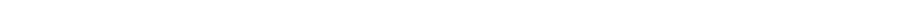<table style="width:66%; text-align:center;">
<tr style="color:white;">
<td style="background:"><strong>16</strong></td>
<td style="background:"><strong>25</strong></td>
<td style="background:"><strong>6</strong></td>
<td style="background:"><strong>58</strong></td>
</tr>
</table>
